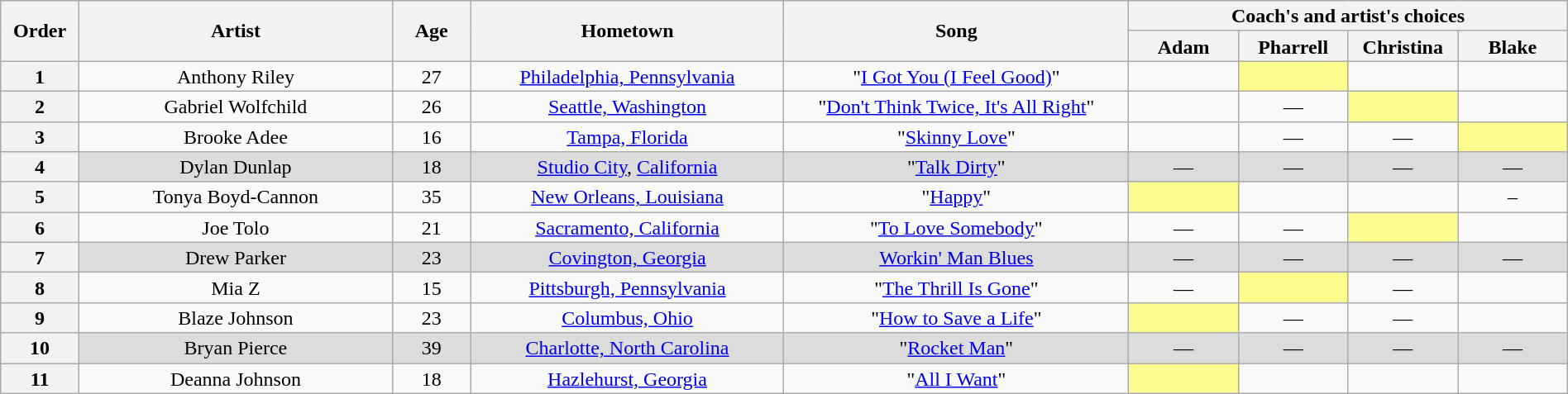<table class="wikitable" style="text-align:center; line-height:17px; width:100%;">
<tr>
<th scope="col" rowspan="2" style="width:05%;">Order</th>
<th scope="col" rowspan="2" style="width:20%;">Artist</th>
<th scope="col" rowspan="2" style="width:05%;">Age</th>
<th scope="col" rowspan="2" style="width:20%;">Hometown</th>
<th scope="col" rowspan="2" style="width:22%;">Song</th>
<th scope="col" colspan="4" style="width:28%;">Coach's and artist's choices</th>
</tr>
<tr>
<th style="width:07%;">Adam</th>
<th style="width:07%;">Pharrell</th>
<th style="width:07%;">Christina</th>
<th style="width:07%;">Blake</th>
</tr>
<tr>
<th>1</th>
<td>Anthony Riley</td>
<td>27</td>
<td><a href='#'>Philadelphia, Pennsylvania</a></td>
<td>"<a href='#'>I Got You (I Feel Good)</a>"</td>
<td><strong></strong></td>
<td style="background:#fdfc8f;"><strong></strong></td>
<td><strong></strong></td>
<td><strong></strong></td>
</tr>
<tr>
<th>2</th>
<td>Gabriel Wolfchild</td>
<td>26</td>
<td><a href='#'>Seattle, Washington</a></td>
<td>"<a href='#'>Don't Think Twice, It's All Right</a>"</td>
<td><strong></strong></td>
<td>—</td>
<td style="background:#fdfc8f;"><strong></strong></td>
<td><strong></strong></td>
</tr>
<tr>
<th>3</th>
<td>Brooke Adee</td>
<td>16</td>
<td><a href='#'>Tampa, Florida</a></td>
<td>"<a href='#'>Skinny Love</a>"</td>
<td><strong></strong></td>
<td>—</td>
<td>—</td>
<td style="background:#fdfc8f;"><strong></strong></td>
</tr>
<tr>
<th>4</th>
<td style="background:#DCDCDC;">Dylan Dunlap</td>
<td style="background:#DCDCDC;">18</td>
<td style="background:#DCDCDC;"><a href='#'>Studio City</a>, <a href='#'>California</a></td>
<td style="background:#DCDCDC;">"<a href='#'>Talk Dirty</a>"</td>
<td style="background:#DCDCDC;">—</td>
<td style="background:#DCDCDC;">—</td>
<td style="background:#DCDCDC;">—</td>
<td style="background:#DCDCDC;">—</td>
</tr>
<tr>
<th>5</th>
<td>Tonya Boyd-Cannon</td>
<td>35</td>
<td><a href='#'>New Orleans, Louisiana</a></td>
<td>"<a href='#'>Happy</a>"</td>
<td style="background:#fdfc8f;"><strong></strong></td>
<td><strong></strong></td>
<td><strong></strong></td>
<td>–</td>
</tr>
<tr>
<th>6</th>
<td>Joe Tolo</td>
<td>21</td>
<td><a href='#'>Sacramento, California</a></td>
<td>"<a href='#'>To Love Somebody</a>"</td>
<td>—</td>
<td>—</td>
<td style="background:#fdfc8f;"><strong></strong></td>
<td><strong></strong></td>
</tr>
<tr>
<th>7</th>
<td style="background:#DCDCDC;">Drew Parker</td>
<td style="background:#DCDCDC;">23</td>
<td style="background:#DCDCDC;"><a href='#'>Covington, Georgia</a></td>
<td style="background:#DCDCDC;"><a href='#'>Workin' Man Blues</a></td>
<td style="background:#DCDCDC;">—</td>
<td style="background:#DCDCDC;">—</td>
<td style="background:#DCDCDC;">—</td>
<td style="background:#DCDCDC;">—</td>
</tr>
<tr>
<th>8</th>
<td>Mia Z</td>
<td>15</td>
<td><a href='#'>Pittsburgh, Pennsylvania</a></td>
<td>"<a href='#'>The Thrill Is Gone</a>"</td>
<td>—</td>
<td style="background:#fdfc8f;"><strong></strong></td>
<td>—</td>
<td><strong></strong></td>
</tr>
<tr>
<th>9</th>
<td>Blaze Johnson</td>
<td>23</td>
<td><a href='#'>Columbus, Ohio</a></td>
<td>"<a href='#'>How to Save a Life</a>"</td>
<td style="background:#fdfc8f;"><strong></strong></td>
<td>—</td>
<td>—</td>
<td><strong></strong></td>
</tr>
<tr>
<th>10</th>
<td style="background:#DCDCDC;">Bryan Pierce</td>
<td style="background:#DCDCDC;">39</td>
<td style="background:#DCDCDC;"><a href='#'>Charlotte, North Carolina</a></td>
<td style="background:#DCDCDC;">"<a href='#'>Rocket Man</a>"</td>
<td style="background:#DCDCDC;">—</td>
<td style="background:#DCDCDC;">—</td>
<td style="background:#DCDCDC;">—</td>
<td style="background:#DCDCDC;">—</td>
</tr>
<tr>
<th>11</th>
<td>Deanna Johnson</td>
<td>18</td>
<td><a href='#'>Hazlehurst, Georgia</a></td>
<td>"<a href='#'>All I Want</a>"</td>
<td style="background:#fdfc8f;"><strong></strong></td>
<td><strong></strong></td>
<td><strong></strong></td>
<td><strong></strong></td>
</tr>
</table>
